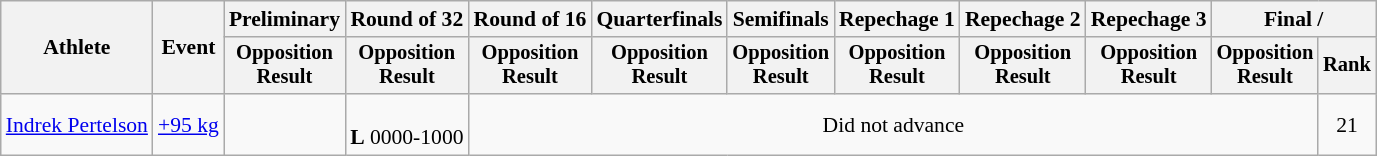<table class="wikitable" style="font-size:90%">
<tr>
<th rowspan="2">Athlete</th>
<th rowspan="2">Event</th>
<th>Preliminary</th>
<th>Round of 32</th>
<th>Round of 16</th>
<th>Quarterfinals</th>
<th>Semifinals</th>
<th>Repechage 1</th>
<th>Repechage 2</th>
<th>Repechage 3</th>
<th colspan=2>Final / </th>
</tr>
<tr style="font-size:95%">
<th>Opposition<br>Result</th>
<th>Opposition<br>Result</th>
<th>Opposition<br>Result</th>
<th>Opposition<br>Result</th>
<th>Opposition<br>Result</th>
<th>Opposition<br>Result</th>
<th>Opposition<br>Result</th>
<th>Opposition<br>Result</th>
<th>Opposition<br>Result</th>
<th>Rank</th>
</tr>
<tr align=center>
<td align=left><a href='#'>Indrek Pertelson</a></td>
<td align=left><a href='#'>+95 kg</a></td>
<td></td>
<td><br><strong>L</strong> 0000-1000</td>
<td colspan=7>Did not advance</td>
<td>21</td>
</tr>
</table>
